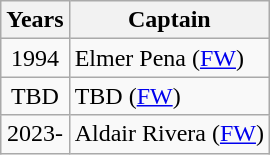<table class="wikitable">
<tr>
<th>Years</th>
<th>Captain</th>
</tr>
<tr>
<td align=center>1994</td>
<td> Elmer Pena (<a href='#'>FW</a>)</td>
</tr>
<tr>
<td align=center>TBD</td>
<td> TBD (<a href='#'>FW</a>)</td>
</tr>
<tr>
<td align=center>2023-</td>
<td> Aldair Rivera (<a href='#'>FW</a>)</td>
</tr>
</table>
